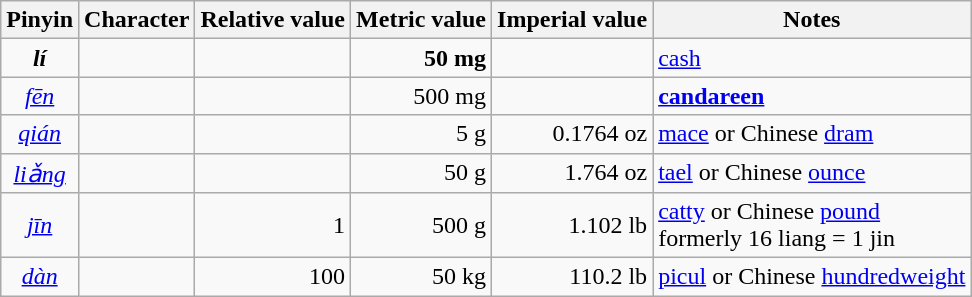<table class="wikitable">
<tr>
<th>Pinyin</th>
<th>Character</th>
<th>Relative value</th>
<th>Metric value</th>
<th>Imperial value</th>
<th>Notes</th>
</tr>
<tr>
<td align=center><strong><em>lí</em></strong></td>
<td align=right><strong></strong></td>
<td align=right><strong></strong></td>
<td align=right><strong>50 mg</strong></td>
<td align=right><strong></strong></td>
<td align=left><a href='#'>cash</a></td>
</tr>
<tr>
<td align=center><em><a href='#'>fēn</a></em></td>
<td align=right></td>
<td align=right></td>
<td align=right>500 mg</td>
<td align=right></td>
<td align=left><strong><a href='#'>candareen</a></strong></td>
</tr>
<tr>
<td align=center><em><a href='#'>qián</a></em></td>
<td align=right></td>
<td align=right></td>
<td align=right>5 g</td>
<td align=right>0.1764 oz</td>
<td align=left><a href='#'>mace</a> or Chinese <a href='#'>dram</a></td>
</tr>
<tr>
<td align=center><em><a href='#'>liǎng</a></em></td>
<td align=right></td>
<td align=right></td>
<td align=right>50 g</td>
<td align=right>1.764 oz</td>
<td align=left><a href='#'>tael</a> or Chinese <a href='#'>ounce</a></td>
</tr>
<tr>
<td align=center><em><a href='#'>jīn</a></em></td>
<td align=right></td>
<td align=right>1</td>
<td align=right>500 g</td>
<td align=right>1.102 lb</td>
<td align=left><a href='#'>catty</a> or Chinese <a href='#'>pound</a><br> formerly 16 liang = 1 jin</td>
</tr>
<tr>
<td align=center><em><a href='#'>dàn</a></em></td>
<td align=right></td>
<td align=right>100</td>
<td align=right>50 kg</td>
<td align=right>110.2 lb</td>
<td align=left><a href='#'>picul</a> or Chinese <a href='#'>hundredweight</a></td>
</tr>
</table>
